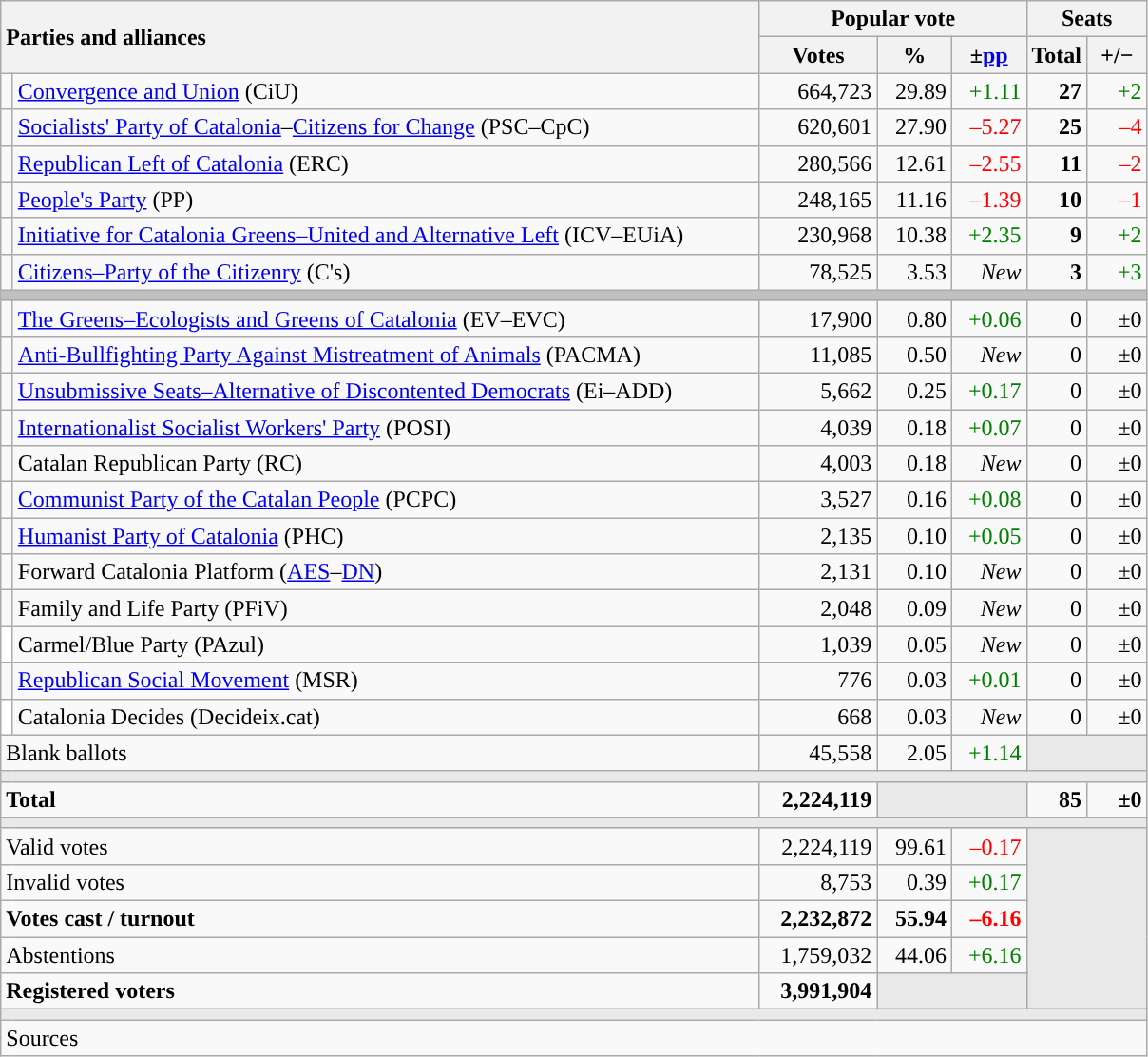<table class="wikitable" style="text-align:right;">
<tr>
<th style="text-align:left;" rowspan="2" colspan="2" width="525">Parties and alliances</th>
<th colspan="3">Popular vote</th>
<th colspan="2">Seats</th>
</tr>
<tr>
<th width="75">Votes</th>
<th width="45">%</th>
<th width="45">±<a href='#'>pp</a></th>
<th width="35">Total</th>
<th width="35">+/−</th>
</tr>
<tr>
<td width="1" style="color:inherit;background:"></td>
<td align="left"><a href='#'>Convergence and Union</a> (CiU)</td>
<td>664,723</td>
<td>29.89</td>
<td style="color:green;">+1.11</td>
<td><strong>27</strong></td>
<td style="color:green;">+2</td>
</tr>
<tr>
<td style="color:inherit;background:"></td>
<td align="left"><a href='#'>Socialists' Party of Catalonia</a>–<a href='#'>Citizens for Change</a> (PSC–CpC)</td>
<td>620,601</td>
<td>27.90</td>
<td style="color:red;">–5.27</td>
<td><strong>25</strong></td>
<td style="color:red;">–4</td>
</tr>
<tr>
<td style="color:inherit;background:"></td>
<td align="left"><a href='#'>Republican Left of Catalonia</a> (ERC)</td>
<td>280,566</td>
<td>12.61</td>
<td style="color:red;">–2.55</td>
<td><strong>11</strong></td>
<td style="color:red;">–2</td>
</tr>
<tr>
<td style="color:inherit;background:"></td>
<td align="left"><a href='#'>People's Party</a> (PP)</td>
<td>248,165</td>
<td>11.16</td>
<td style="color:red;">–1.39</td>
<td><strong>10</strong></td>
<td style="color:red;">–1</td>
</tr>
<tr>
<td style="color:inherit;background:"></td>
<td align="left"><a href='#'>Initiative for Catalonia Greens–United and Alternative Left</a> (ICV–EUiA)</td>
<td>230,968</td>
<td>10.38</td>
<td style="color:green;">+2.35</td>
<td><strong>9</strong></td>
<td style="color:green;">+2</td>
</tr>
<tr>
<td style="color:inherit;background:"></td>
<td align="left"><a href='#'>Citizens–Party of the Citizenry</a> (C's)</td>
<td>78,525</td>
<td>3.53</td>
<td><em>New</em></td>
<td><strong>3</strong></td>
<td style="color:green;">+3</td>
</tr>
<tr>
<td colspan="7" bgcolor="#C0C0C0"></td>
</tr>
<tr>
<td style="color:inherit;background:"></td>
<td align="left"><a href='#'>The Greens–Ecologists and Greens of Catalonia</a> (EV–EVC)</td>
<td>17,900</td>
<td>0.80</td>
<td style="color:green;">+0.06</td>
<td>0</td>
<td>±0</td>
</tr>
<tr>
<td style="color:inherit;background:"></td>
<td align="left"><a href='#'>Anti-Bullfighting Party Against Mistreatment of Animals</a> (PACMA)</td>
<td>11,085</td>
<td>0.50</td>
<td><em>New</em></td>
<td>0</td>
<td>±0</td>
</tr>
<tr>
<td style="color:inherit;background:"></td>
<td align="left"><a href='#'>Unsubmissive Seats–Alternative of Discontented Democrats</a> (Ei–ADD)</td>
<td>5,662</td>
<td>0.25</td>
<td style="color:green;">+0.17</td>
<td>0</td>
<td>±0</td>
</tr>
<tr>
<td style="color:inherit;background:"></td>
<td align="left"><a href='#'>Internationalist Socialist Workers' Party</a> (POSI)</td>
<td>4,039</td>
<td>0.18</td>
<td style="color:green;">+0.07</td>
<td>0</td>
<td>±0</td>
</tr>
<tr>
<td style="color:inherit;background:"></td>
<td align="left">Catalan Republican Party (RC)</td>
<td>4,003</td>
<td>0.18</td>
<td><em>New</em></td>
<td>0</td>
<td>±0</td>
</tr>
<tr>
<td style="color:inherit;background:"></td>
<td align="left"><a href='#'>Communist Party of the Catalan People</a> (PCPC)</td>
<td>3,527</td>
<td>0.16</td>
<td style="color:green;">+0.08</td>
<td>0</td>
<td>±0</td>
</tr>
<tr>
<td style="color:inherit;background:"></td>
<td align="left"><a href='#'>Humanist Party of Catalonia</a> (PHC)</td>
<td>2,135</td>
<td>0.10</td>
<td style="color:green;">+0.05</td>
<td>0</td>
<td>±0</td>
</tr>
<tr>
<td style="color:inherit;background:"></td>
<td align="left">Forward Catalonia Platform (<a href='#'>AES</a>–<a href='#'>DN</a>)</td>
<td>2,131</td>
<td>0.10</td>
<td><em>New</em></td>
<td>0</td>
<td>±0</td>
</tr>
<tr>
<td style="color:inherit;background:"></td>
<td align="left">Family and Life Party (PFiV)</td>
<td>2,048</td>
<td>0.09</td>
<td><em>New</em></td>
<td>0</td>
<td>±0</td>
</tr>
<tr>
<td bgcolor="white"></td>
<td align="left">Carmel/Blue Party (PAzul)</td>
<td>1,039</td>
<td>0.05</td>
<td><em>New</em></td>
<td>0</td>
<td>±0</td>
</tr>
<tr>
<td style="color:inherit;background:"></td>
<td align="left"><a href='#'>Republican Social Movement</a> (MSR)</td>
<td>776</td>
<td>0.03</td>
<td style="color:green;">+0.01</td>
<td>0</td>
<td>±0</td>
</tr>
<tr>
<td bgcolor="white"></td>
<td align="left">Catalonia Decides (Decideix.cat)</td>
<td>668</td>
<td>0.03</td>
<td><em>New</em></td>
<td>0</td>
<td>±0</td>
</tr>
<tr>
<td align="left" colspan="2">Blank ballots</td>
<td>45,558</td>
<td>2.05</td>
<td style="color:green;">+1.14</td>
<td bgcolor="#E9E9E9" colspan="2"></td>
</tr>
<tr>
<td colspan="7" bgcolor="#E9E9E9"></td>
</tr>
<tr style="font-weight:bold;">
<td align="left" colspan="2">Total</td>
<td>2,224,119</td>
<td bgcolor="#E9E9E9" colspan="2"></td>
<td>85</td>
<td>±0</td>
</tr>
<tr>
<td colspan="7" bgcolor="#E9E9E9"></td>
</tr>
<tr>
<td align="left" colspan="2">Valid votes</td>
<td>2,224,119</td>
<td>99.61</td>
<td style="color:red;">–0.17</td>
<td bgcolor="#E9E9E9" colspan="2" rowspan="5"></td>
</tr>
<tr>
<td align="left" colspan="2">Invalid votes</td>
<td>8,753</td>
<td>0.39</td>
<td style="color:green;">+0.17</td>
</tr>
<tr style="font-weight:bold;">
<td align="left" colspan="2">Votes cast / turnout</td>
<td>2,232,872</td>
<td>55.94</td>
<td style="color:red;">–6.16</td>
</tr>
<tr>
<td align="left" colspan="2">Abstentions</td>
<td>1,759,032</td>
<td>44.06</td>
<td style="color:green;">+6.16</td>
</tr>
<tr style="font-weight:bold;">
<td align="left" colspan="2">Registered voters</td>
<td>3,991,904</td>
<td bgcolor="#E9E9E9" colspan="2"></td>
</tr>
<tr>
<td colspan="7" bgcolor="#E9E9E9"></td>
</tr>
<tr>
<td align="left" colspan="7">Sources</td>
</tr>
</table>
